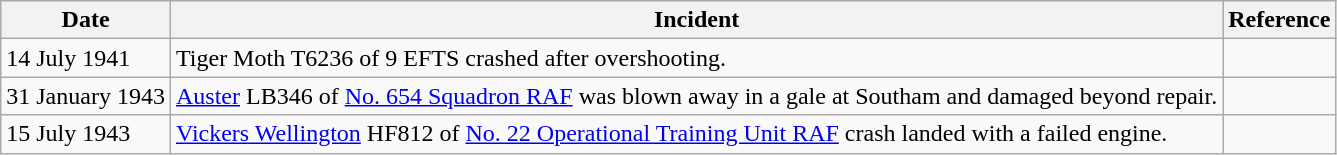<table class="wikitable sortable">
<tr>
<th>Date</th>
<th>Incident</th>
<th>Reference</th>
</tr>
<tr>
<td>14 July 1941</td>
<td>Tiger Moth T6236 of 9 EFTS crashed after overshooting.</td>
<td></td>
</tr>
<tr>
<td>31 January 1943</td>
<td><a href='#'>Auster</a> LB346 of <a href='#'>No. 654 Squadron RAF</a> was blown away in a gale at Southam and damaged beyond repair.</td>
<td></td>
</tr>
<tr>
<td>15 July 1943</td>
<td><a href='#'>Vickers Wellington</a> HF812 of <a href='#'>No. 22 Operational Training Unit RAF</a> crash landed with a failed engine.</td>
<td></td>
</tr>
</table>
